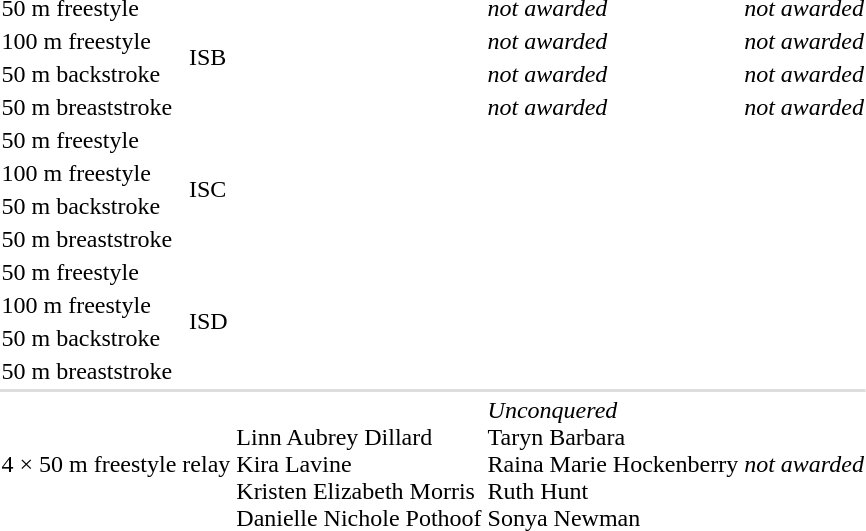<table>
<tr>
<td>50 m freestyle</td>
<td rowspan=4>ISB</td>
<td></td>
<td><em>not awarded</em></td>
<td><em>not awarded</em></td>
</tr>
<tr>
<td>100 m freestyle</td>
<td nowrap></td>
<td><em>not awarded</em></td>
<td><em>not awarded</em></td>
</tr>
<tr>
<td>50 m backstroke</td>
<td></td>
<td><em>not awarded</em></td>
<td><em>not awarded</em></td>
</tr>
<tr>
<td>50 m breaststroke</td>
<td></td>
<td><em>not awarded</em></td>
<td><em>not awarded</em></td>
</tr>
<tr>
<td>50 m freestyle</td>
<td rowspan=4>ISC</td>
<td></td>
<td></td>
<td></td>
</tr>
<tr>
<td>100 m freestyle</td>
<td></td>
<td></td>
<td></td>
</tr>
<tr>
<td>50 m backstroke</td>
<td></td>
<td></td>
<td nowrap></td>
</tr>
<tr>
<td>50 m breaststroke</td>
<td></td>
<td></td>
<td></td>
</tr>
<tr>
<td>50 m freestyle</td>
<td rowspan=4>ISD</td>
<td></td>
<td></td>
<td></td>
</tr>
<tr>
<td>100 m freestyle</td>
<td></td>
<td></td>
<td></td>
</tr>
<tr>
<td>50 m backstroke</td>
<td></td>
<td></td>
<td></td>
</tr>
<tr>
<td>50 m breaststroke</td>
<td></td>
<td></td>
<td></td>
</tr>
<tr bgcolor=#dddddd>
<td colspan=5></td>
</tr>
<tr>
<td colspan=2>4 × 50 m freestyle relay</td>
<td><br>Linn Aubrey Dillard<br>Kira Lavine<br>Kristen Elizabeth Morris<br>Danielle Nichole Pothoof</td>
<td nowrap><em>Unconquered</em><br>Taryn Barbara<br>Raina Marie Hockenberry<br>Ruth Hunt<br>Sonya Newman</td>
<td><em>not awarded</em></td>
</tr>
</table>
